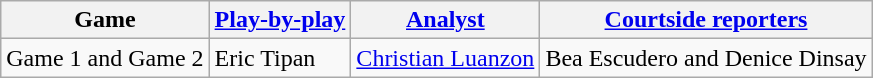<table class=wikitable>
<tr>
<th>Game</th>
<th><a href='#'>Play-by-play</a></th>
<th><a href='#'>Analyst</a></th>
<th><a href='#'>Courtside reporters</a></th>
</tr>
<tr>
<td>Game 1 and Game 2</td>
<td>Eric Tipan</td>
<td><a href='#'>Christian Luanzon</a></td>
<td>Bea Escudero and Denice Dinsay</td>
</tr>
</table>
